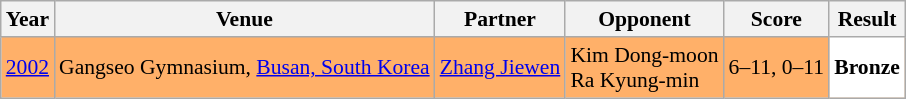<table class="sortable wikitable" style="font-size: 90%;">
<tr>
<th>Year</th>
<th>Venue</th>
<th>Partner</th>
<th>Opponent</th>
<th>Score</th>
<th>Result</th>
</tr>
<tr style="background:#FFB069">
<td align="center"><a href='#'>2002</a></td>
<td align="left">Gangseo Gymnasium, <a href='#'>Busan, South Korea</a></td>
<td align="left"> <a href='#'>Zhang Jiewen</a></td>
<td align="left"> Kim Dong-moon <br>  Ra Kyung-min</td>
<td align="left">6–11, 0–11</td>
<td style="text-align:left; background:white"> <strong>Bronze</strong></td>
</tr>
</table>
